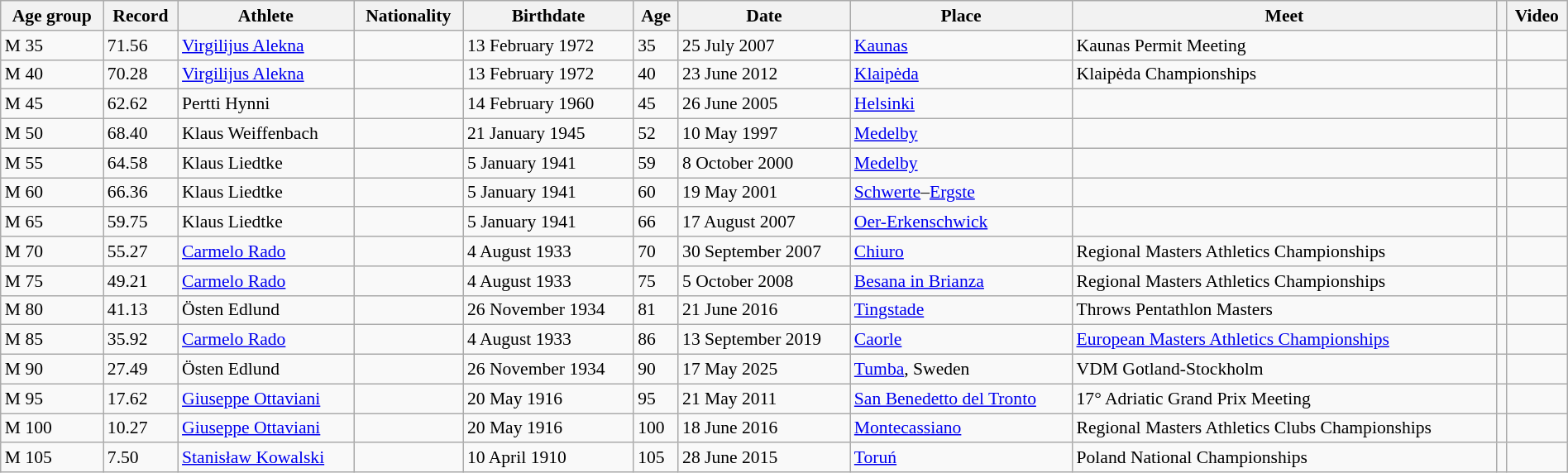<table class="wikitable" style="font-size:90%; width: 100%;">
<tr>
<th>Age group</th>
<th>Record</th>
<th>Athlete</th>
<th>Nationality</th>
<th>Birthdate</th>
<th>Age</th>
<th>Date</th>
<th>Place</th>
<th>Meet</th>
<th></th>
<th>Video</th>
</tr>
<tr>
<td>M 35</td>
<td>71.56</td>
<td><a href='#'>Virgilijus Alekna</a></td>
<td></td>
<td>13 February 1972</td>
<td>35</td>
<td>25 July 2007</td>
<td><a href='#'>Kaunas</a> </td>
<td>Kaunas Permit Meeting</td>
<td></td>
<td></td>
</tr>
<tr>
<td>M 40</td>
<td>70.28</td>
<td><a href='#'>Virgilijus Alekna</a></td>
<td></td>
<td>13 February 1972</td>
<td>40</td>
<td>23 June 2012</td>
<td><a href='#'>Klaipėda</a> </td>
<td>Klaipėda Championships</td>
<td></td>
<td></td>
</tr>
<tr>
<td>M 45</td>
<td>62.62</td>
<td>Pertti Hynni</td>
<td></td>
<td>14 February 1960</td>
<td>45</td>
<td>26 June 2005</td>
<td><a href='#'>Helsinki</a> </td>
<td></td>
<td></td>
<td></td>
</tr>
<tr>
<td>M 50</td>
<td>68.40</td>
<td>Klaus Weiffenbach</td>
<td></td>
<td>21 January 1945</td>
<td>52</td>
<td>10 May 1997</td>
<td><a href='#'>Medelby</a> </td>
<td></td>
<td></td>
<td></td>
</tr>
<tr>
<td>M 55</td>
<td>64.58</td>
<td>Klaus Liedtke</td>
<td></td>
<td>5 January 1941</td>
<td>59</td>
<td>8 October 2000</td>
<td><a href='#'>Medelby</a> </td>
<td></td>
<td></td>
<td></td>
</tr>
<tr>
<td>M 60</td>
<td>66.36</td>
<td>Klaus Liedtke</td>
<td></td>
<td>5 January 1941</td>
<td>60</td>
<td>19 May 2001</td>
<td><a href='#'>Schwerte</a>–<a href='#'>Ergste</a> </td>
<td></td>
<td></td>
<td></td>
</tr>
<tr>
<td>M 65</td>
<td>59.75</td>
<td>Klaus Liedtke</td>
<td></td>
<td>5 January 1941</td>
<td>66</td>
<td>17 August 2007</td>
<td><a href='#'>Oer-Erkenschwick</a> </td>
<td></td>
<td></td>
<td></td>
</tr>
<tr>
<td>M 70</td>
<td>55.27</td>
<td><a href='#'>Carmelo Rado</a></td>
<td></td>
<td>4 August 1933</td>
<td>70</td>
<td>30 September 2007</td>
<td><a href='#'>Chiuro</a> </td>
<td>Regional Masters Athletics Championships</td>
<td></td>
<td></td>
</tr>
<tr>
<td>M 75</td>
<td>49.21</td>
<td><a href='#'>Carmelo Rado</a></td>
<td></td>
<td>4 August 1933</td>
<td>75</td>
<td>5 October 2008</td>
<td><a href='#'>Besana in Brianza</a> </td>
<td>Regional Masters Athletics Championships</td>
<td></td>
<td></td>
</tr>
<tr>
<td>M 80</td>
<td>41.13</td>
<td>Östen Edlund</td>
<td></td>
<td>26 November 1934</td>
<td>81</td>
<td>21 June 2016</td>
<td><a href='#'>Tingstade</a> </td>
<td>Throws Pentathlon Masters</td>
<td></td>
<td></td>
</tr>
<tr>
<td>M 85</td>
<td>35.92</td>
<td><a href='#'>Carmelo Rado</a></td>
<td></td>
<td>4 August 1933</td>
<td>86</td>
<td>13 September 2019</td>
<td><a href='#'>Caorle</a> </td>
<td><a href='#'>European Masters Athletics Championships</a></td>
<td></td>
<td></td>
</tr>
<tr>
<td>M 90</td>
<td>27.49</td>
<td>Östen Edlund</td>
<td></td>
<td>26 November 1934</td>
<td>90</td>
<td>17 May 2025</td>
<td><a href='#'>Tumba</a>, Sweden</td>
<td>VDM Gotland-Stockholm</td>
<td></td>
<td></td>
</tr>
<tr>
<td>M 95</td>
<td>17.62</td>
<td><a href='#'>Giuseppe Ottaviani</a></td>
<td></td>
<td>20 May 1916</td>
<td>95</td>
<td>21 May 2011</td>
<td><a href='#'>San Benedetto del Tronto</a> </td>
<td>17° Adriatic Grand Prix Meeting</td>
<td></td>
<td></td>
</tr>
<tr>
<td>M 100</td>
<td>10.27</td>
<td><a href='#'>Giuseppe Ottaviani</a></td>
<td></td>
<td>20 May 1916</td>
<td>100</td>
<td>18 June 2016</td>
<td><a href='#'>Montecassiano</a> </td>
<td>Regional Masters Athletics Clubs Championships</td>
<td></td>
<td></td>
</tr>
<tr>
<td>M 105</td>
<td>7.50</td>
<td><a href='#'>Stanisław Kowalski</a></td>
<td></td>
<td>10 April 1910</td>
<td>105</td>
<td>28 June 2015</td>
<td><a href='#'>Toruń</a> </td>
<td>Poland National Championships</td>
<td></td>
<td></td>
</tr>
</table>
